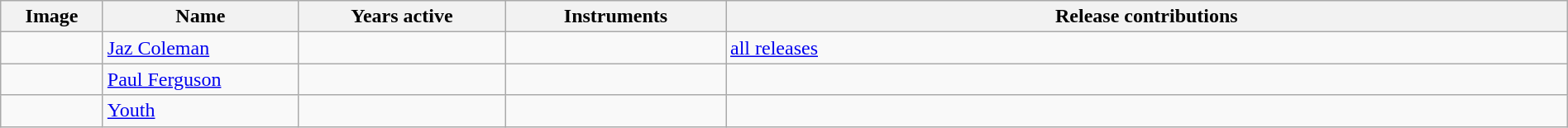<table class="wikitable" width="100%" border="1">
<tr>
<th width="75">Image</th>
<th width="150">Name</th>
<th width="160">Years active</th>
<th width="170">Instruments</th>
<th>Release contributions</th>
</tr>
<tr>
<td></td>
<td><a href='#'>Jaz Coleman</a></td>
<td></td>
<td></td>
<td><a href='#'>all releases</a></td>
</tr>
<tr>
<td></td>
<td><a href='#'>Paul Ferguson</a></td>
<td></td>
<td></td>
<td></td>
</tr>
<tr>
<td></td>
<td><a href='#'>Youth</a></td>
<td></td>
<td></td>
<td></td>
</tr>
</table>
